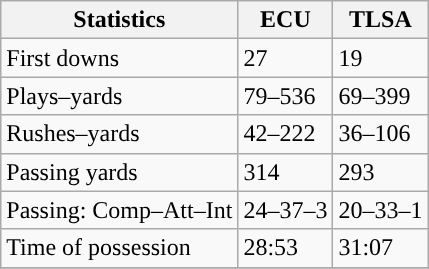<table class="wikitable" style="float: left;">
<tr>
<th>Statistics</th>
<th>ECU</th>
<th>TLSA</th>
</tr>
<tr>
<td>First downs</td>
<td>27</td>
<td>19</td>
</tr>
<tr>
<td>Plays–yards</td>
<td>79–536</td>
<td>69–399</td>
</tr>
<tr>
<td>Rushes–yards</td>
<td>42–222</td>
<td>36–106</td>
</tr>
<tr>
<td>Passing yards</td>
<td>314</td>
<td>293</td>
</tr>
<tr>
<td>Passing: Comp–Att–Int</td>
<td>24–37–3</td>
<td>20–33–1</td>
</tr>
<tr>
<td>Time of possession</td>
<td>28:53</td>
<td>31:07</td>
</tr>
<tr>
</tr>
</table>
